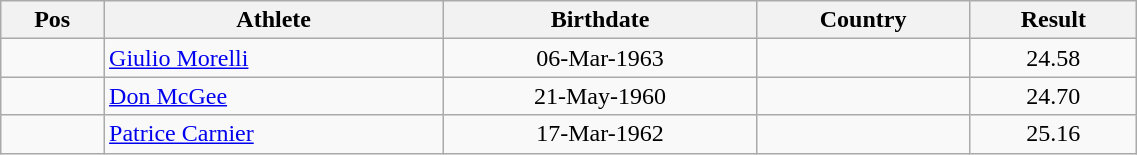<table class="wikitable"  style="text-align:center; width:60%;">
<tr>
<th>Pos</th>
<th>Athlete</th>
<th>Birthdate</th>
<th>Country</th>
<th>Result</th>
</tr>
<tr>
<td align=center></td>
<td align=left><a href='#'>Giulio Morelli</a></td>
<td>06-Mar-1963</td>
<td align=left></td>
<td>24.58</td>
</tr>
<tr>
<td align=center></td>
<td align=left><a href='#'>Don McGee</a></td>
<td>21-May-1960</td>
<td align=left></td>
<td>24.70</td>
</tr>
<tr>
<td align=center></td>
<td align=left><a href='#'>Patrice Carnier</a></td>
<td>17-Mar-1962</td>
<td align=left></td>
<td>25.16</td>
</tr>
</table>
